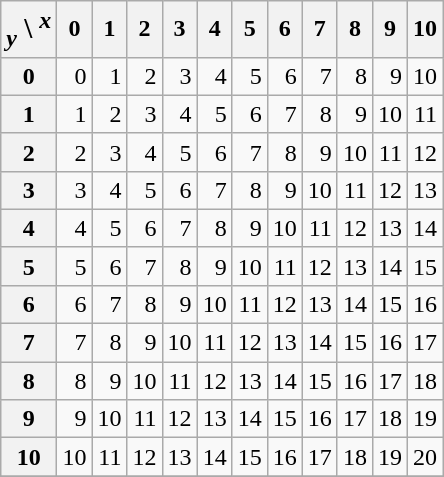<table class="wikitable" style="text-align:right; font-size:100%">
<tr>
<th><big><em><sub>y</sub></em> \ <em><sup>x</sup></em></big></th>
<th>0</th>
<th>1</th>
<th>2</th>
<th>3</th>
<th>4</th>
<th>5</th>
<th>6</th>
<th>7</th>
<th>8</th>
<th>9</th>
<th>10</th>
</tr>
<tr>
<th>0</th>
<td>0</td>
<td>1</td>
<td>2</td>
<td>3</td>
<td>4</td>
<td>5</td>
<td>6</td>
<td>7</td>
<td>8</td>
<td>9</td>
<td>10</td>
</tr>
<tr>
<th>1</th>
<td>1</td>
<td>2</td>
<td>3</td>
<td>4</td>
<td>5</td>
<td>6</td>
<td>7</td>
<td>8</td>
<td>9</td>
<td>10</td>
<td>11</td>
</tr>
<tr>
<th>2</th>
<td>2</td>
<td>3</td>
<td>4</td>
<td>5</td>
<td>6</td>
<td>7</td>
<td>8</td>
<td>9</td>
<td>10</td>
<td>11</td>
<td>12</td>
</tr>
<tr>
<th>3</th>
<td>3</td>
<td>4</td>
<td>5</td>
<td>6</td>
<td>7</td>
<td>8</td>
<td>9</td>
<td>10</td>
<td>11</td>
<td>12</td>
<td>13</td>
</tr>
<tr>
<th>4</th>
<td>4</td>
<td>5</td>
<td>6</td>
<td>7</td>
<td>8</td>
<td>9</td>
<td>10</td>
<td>11</td>
<td>12</td>
<td>13</td>
<td>14</td>
</tr>
<tr>
<th>5</th>
<td>5</td>
<td>6</td>
<td>7</td>
<td>8</td>
<td>9</td>
<td>10</td>
<td>11</td>
<td>12</td>
<td>13</td>
<td>14</td>
<td>15</td>
</tr>
<tr>
<th>6</th>
<td>6</td>
<td>7</td>
<td>8</td>
<td>9</td>
<td>10</td>
<td>11</td>
<td>12</td>
<td>13</td>
<td>14</td>
<td>15</td>
<td>16</td>
</tr>
<tr>
<th>7</th>
<td>7</td>
<td>8</td>
<td>9</td>
<td>10</td>
<td>11</td>
<td>12</td>
<td>13</td>
<td>14</td>
<td>15</td>
<td>16</td>
<td>17</td>
</tr>
<tr>
<th>8</th>
<td>8</td>
<td>9</td>
<td>10</td>
<td>11</td>
<td>12</td>
<td>13</td>
<td>14</td>
<td>15</td>
<td>16</td>
<td>17</td>
<td>18</td>
</tr>
<tr>
<th>9</th>
<td>9</td>
<td>10</td>
<td>11</td>
<td>12</td>
<td>13</td>
<td>14</td>
<td>15</td>
<td>16</td>
<td>17</td>
<td>18</td>
<td>19</td>
</tr>
<tr>
<th>10</th>
<td>10</td>
<td>11</td>
<td>12</td>
<td>13</td>
<td>14</td>
<td>15</td>
<td>16</td>
<td>17</td>
<td>18</td>
<td>19</td>
<td>20</td>
</tr>
<tr>
</tr>
</table>
